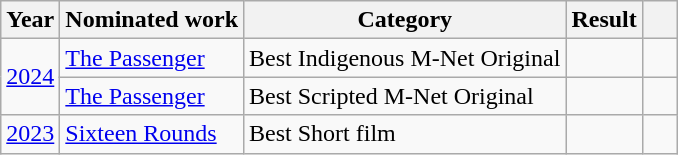<table class="wikitable sortable">
<tr>
<th>Year</th>
<th>Nominated work</th>
<th>Category</th>
<th>Result</th>
<th scope="col" style="width:1em;"></th>
</tr>
<tr>
<td rowspan="2"><a href='#'>2024</a></td>
<td><a href='#'>The Passenger</a></td>
<td>Best Indigenous M-Net Original</td>
<td></td>
<td></td>
</tr>
<tr>
<td><a href='#'>The Passenger</a></td>
<td>Best Scripted M-Net Original</td>
<td></td>
<td></td>
</tr>
<tr>
<td><a href='#'>2023</a></td>
<td><a href='#'>Sixteen Rounds</a></td>
<td>Best Short film</td>
<td></td>
<td></td>
</tr>
</table>
